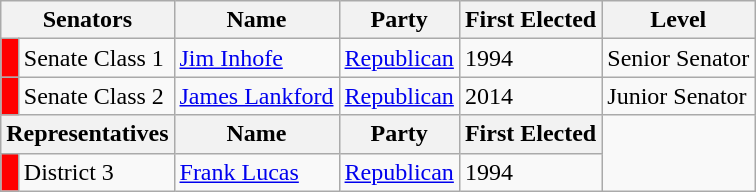<table class=wikitable>
<tr>
<th colspan=2 align=center valign=bottom><strong>Senators</strong></th>
<th align=center valign=bottom><strong>Name</strong></th>
<th align=center valign=bottom><strong>Party</strong></th>
<th align=center valign=bottom><strong>First Elected</strong></th>
<th align=center valign=bottom><strong>Level</strong></th>
</tr>
<tr>
<td bgcolor="red"> </td>
<td>Senate Class 1</td>
<td><a href='#'>Jim Inhofe</a></td>
<td><a href='#'>Republican</a></td>
<td>1994</td>
<td>Senior Senator</td>
</tr>
<tr>
<td bgcolor="red"> </td>
<td>Senate Class 2</td>
<td><a href='#'>James Lankford</a></td>
<td><a href='#'>Republican</a></td>
<td>2014</td>
<td>Junior Senator</td>
</tr>
<tr>
<th colspan=2 align=center valign=bottom><strong>Representatives</strong></th>
<th align=center valign=bottom><strong>Name</strong></th>
<th align=center valign=bottom><strong>Party</strong></th>
<th align=center valign=bottom><strong>First Elected</strong></th>
</tr>
<tr>
<td bgcolor="red"> </td>
<td>District 3</td>
<td><a href='#'>Frank Lucas</a></td>
<td><a href='#'>Republican</a></td>
<td>1994</td>
</tr>
</table>
